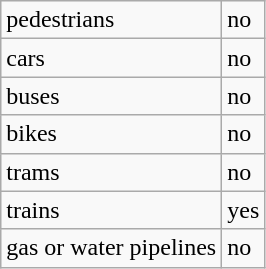<table class="wikitable">
<tr>
<td>pedestrians</td>
<td>no</td>
</tr>
<tr>
<td>cars</td>
<td>no</td>
</tr>
<tr>
<td>buses</td>
<td>no</td>
</tr>
<tr>
<td>bikes</td>
<td>no</td>
</tr>
<tr>
<td>trams</td>
<td>no</td>
</tr>
<tr>
<td>trains</td>
<td>yes</td>
</tr>
<tr>
<td>gas or water pipelines</td>
<td>no</td>
</tr>
</table>
